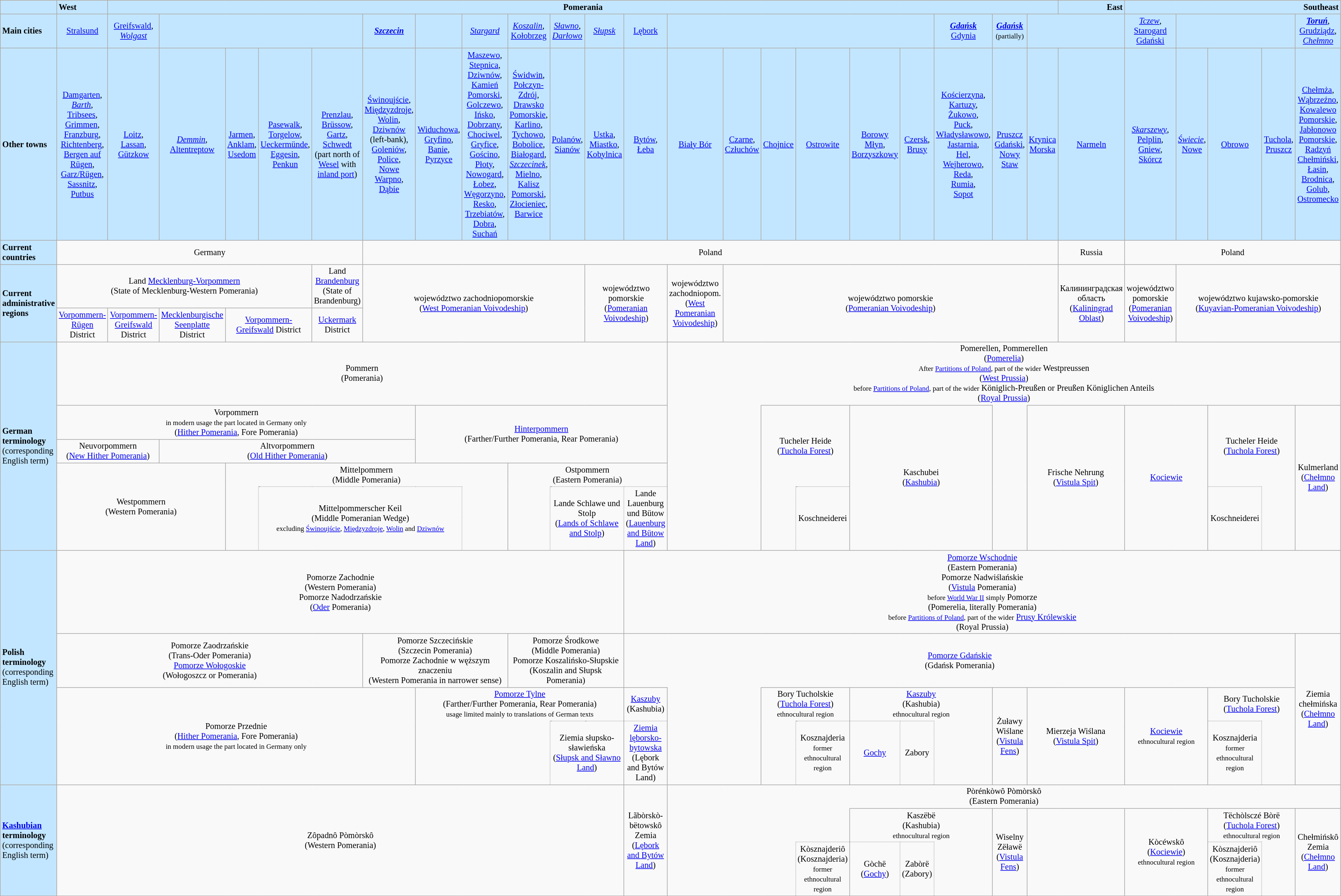<table class=wikitable style="font-size:85%">
<tr style="background:#c2e6ff;">
<td></td>
<td align="left"><strong> West</strong></td>
<td colspan="21" style="text-align:center;"><strong>Pomerania</strong></td>
<td align="right"><strong>East</strong></td>
<td colspan="5" align="right"><strong>Southeast</strong></td>
</tr>
<tr style="text-align:center;" bgcolor="#C2E6FF">
<td style="background:#c2e6ff; text-align:left"><strong>Main cities</strong></td>
<td><a href='#'>Stralsund</a></td>
<td><a href='#'>Greifswald</a>,<br><em><a href='#'>Wolgast</a></em></td>
<td colspan="4"></td>
<td><strong><em><a href='#'>Szczecin</a></em></strong></td>
<td></td>
<td><em><a href='#'>Stargard</a></em></td>
<td><em><a href='#'>Koszalin</a></em>,<br><a href='#'>Kołobrzeg</a></td>
<td><em><a href='#'>Sławno</a></em>,<br><em><a href='#'>Darłowo</a></em></td>
<td><em><a href='#'>Słupsk</a></em></td>
<td><a href='#'>Lębork</a></td>
<td colspan="6"></td>
<td><strong><em><a href='#'>Gdańsk</a></em></strong><br><a href='#'>Gdynia</a></td>
<td><strong><em><a href='#'>Gdańsk</a></em></strong><br><small>(partially)</small></td>
<td colspan="2"></td>
<td><em><a href='#'>Tczew</a></em>,<br><a href='#'>Starogard Gdański</a></td>
<td colspan="3"></td>
<td><strong><em><a href='#'>Toruń</a></em></strong>,<br><a href='#'>Grudziądz</a>,<br><em><a href='#'>Chełmno</a></em></td>
</tr>
<tr style="text-align:center;" bgcolor="#C2E6FF">
<td style="background:#c2e6ff; text-align:left"><strong>Other towns</strong></td>
<td><a href='#'>Damgarten</a>,<br><em><a href='#'>Barth</a></em>,<br> <a href='#'>Tribsees</a>,<br><a href='#'>Grimmen</a>,<br><a href='#'>Franzburg</a>,<br><a href='#'>Richtenberg</a>,<br><a href='#'>Bergen auf Rügen</a>,<br><a href='#'>Garz/Rügen</a>, <br><a href='#'>Sassnitz</a>,<br><a href='#'>Putbus</a></td>
<td><a href='#'>Loitz</a>,<br><a href='#'>Lassan</a>,<br><a href='#'>Gützkow</a></td>
<td><em><a href='#'>Demmin</a></em>,<br><a href='#'>Altentreptow</a></td>
<td><a href='#'>Jarmen</a>,<br><a href='#'>Anklam</a>,<br><a href='#'>Usedom</a></td>
<td><a href='#'>Pasewalk</a>,<br><a href='#'>Torgelow</a>,<br><a href='#'>Ueckermünde</a>,<br><a href='#'>Eggesin</a>,<br><a href='#'>Penkun</a></td>
<td><a href='#'>Prenzlau</a>,<br><a href='#'>Brüssow</a>,<br><a href='#'>Gartz</a>,<br><a href='#'>Schwedt</a> (part north of <a href='#'>Wesel</a> with <a href='#'>inland port</a>)</td>
<td><a href='#'>Świnoujście</a>,<br> <a href='#'>Międzyzdroje</a>,<br><a href='#'>Wolin</a>,<br> <a href='#'>Dziwnów</a> (left-bank),<br><a href='#'>Goleniów</a>,<br><a href='#'>Police</a>,<br><a href='#'>Nowe Warpno</a>,<br><a href='#'>Dąbie</a></td>
<td><a href='#'>Widuchowa</a>, <br><a href='#'>Gryfino</a>, <br><a href='#'>Banie</a>,<br><a href='#'>Pyrzyce</a></td>
<td><a href='#'>Maszewo</a>,<br><a href='#'>Stepnica</a>,<br><a href='#'>Dziwnów</a>,<br><a href='#'>Kamień Pomorski</a>,<br> <a href='#'>Golczewo</a>,<br><a href='#'>Ińsko</a>,<br><a href='#'>Dobrzany</a>,<br><a href='#'>Chociwel</a>, <br><a href='#'>Gryfice</a>, <br> <a href='#'>Gościno</a>, <br><a href='#'>Płoty</a>, <br><a href='#'>Nowogard</a>,<br><a href='#'>Łobez</a>,<br><a href='#'>Węgorzyno</a>,<br><a href='#'>Resko</a>,<br><a href='#'>Trzebiatów</a>,<br><a href='#'>Dobra</a>,<br><a href='#'>Suchań</a></td>
<td><a href='#'>Świdwin</a>,<br><a href='#'>Połczyn-Zdrój</a>,<br><a href='#'>Drawsko Pomorskie</a>,<br><a href='#'>Karlino</a>,<br><a href='#'>Tychowo</a>,<br><a href='#'>Bobolice</a>,<br><a href='#'>Białogard</a>,<br><em><a href='#'>Szczecinek</a></em>,<br><a href='#'>Mielno</a>,<br><a href='#'>Kalisz Pomorski</a>,<br><a href='#'>Złocieniec</a>,<br><a href='#'>Barwice</a></td>
<td><a href='#'>Polanów</a>,<br><a href='#'>Sianów</a></td>
<td><a href='#'>Ustka</a>,<br><a href='#'>Miastko</a>,<br><a href='#'>Kobylnica</a></td>
<td><a href='#'>Bytów</a>,<br><a href='#'>Łeba</a></td>
<td><a href='#'>Biały Bór</a></td>
<td><a href='#'>Czarne</a>,<br><a href='#'>Człuchów</a></td>
<td><a href='#'>Chojnice</a></td>
<td><a href='#'>Ostrowite</a></td>
<td><a href='#'>Borowy Młyn</a>,<br><a href='#'>Borzyszkowy</a></td>
<td><a href='#'>Czersk</a>,<br><a href='#'>Brusy</a></td>
<td><a href='#'>Kościerzyna</a>,<br><a href='#'>Kartuzy</a>,<br><a href='#'>Żukowo</a>,<br><a href='#'>Puck</a>,<br><a href='#'>Władysławowo</a>,<br><a href='#'>Jastarnia</a>,<br><a href='#'>Hel</a>,<br><a href='#'>Wejherowo</a>,<br><a href='#'>Reda</a>,<br><a href='#'>Rumia</a>,<br><a href='#'>Sopot</a></td>
<td><br><a href='#'>Pruszcz Gdański</a>,<br><a href='#'>Nowy Staw</a></td>
<td><a href='#'>Krynica Morska</a></td>
<td><a href='#'>Narmeln</a></td>
<td><em><a href='#'>Skarszewy</a></em>,<br><a href='#'>Pelplin</a>,<br><a href='#'>Gniew</a>,<br><a href='#'>Skórcz</a></td>
<td><em><a href='#'>Świecie</a></em>,<br><a href='#'>Nowe</a></td>
<td><a href='#'>Obrowo</a></td>
<td><a href='#'>Tuchola</a>,<br><a href='#'>Pruszcz</a></td>
<td><a href='#'>Chełmża</a>,<br><a href='#'>Wąbrzeźno</a>,<br> <a href='#'>Kowalewo Pomorskie</a>,<br><a href='#'>Jabłonowo Pomorskie</a>,<br><a href='#'>Radzyń Chełmiński</a>,<br><a href='#'>Łasin</a>,<br><a href='#'>Brodnica</a>,<br><a href='#'>Golub</a>,<br><a href='#'>Ostromecko</a></td>
</tr>
<tr style="text-align:center;">
<td style="background:#c2e6ff; text-align:left;"><strong>Current countries</strong></td>
<td colspan="6">Germany</td>
<td colspan="16">Poland</td>
<td>Russia</td>
<td colspan="5">Poland</td>
</tr>
<tr style="text-align:center;">
<td rowspan="2" style="background:#c2e6ff; text-align:left;"><strong>Current administrative regions</strong></td>
<td colspan="5" rowspan="1">Land <a href='#'>Mecklenburg-Vorpommern</a><br>(State of Mecklenburg-Western Pomerania)</td>
<td colspan="1" rowspan="1">Land <a href='#'>Brandenburg</a><br>(State of Brandenburg)</td>
<td colspan="5" rowspan="2">województwo zachodniopomorskie<br>(<a href='#'>West Pomeranian Voivodeship</a>)</td>
<td colspan="2" rowspan="2">województwo pomorskie<br> (<a href='#'>Pomeranian Voivodeship</a>)</td>
<td rowspan="2">województwo zachodniopom.<br>(<a href='#'>West Pomeranian Voivodeship</a>)</td>
<td colspan="8" rowspan="2">województwo pomorskie<br> (<a href='#'>Pomeranian Voivodeship</a>)</td>
<td rowspan="2">Калининградская область (<a href='#'>Kaliningrad Oblast</a>)</td>
<td rowspan="2">województwo pomorskie<br> (<a href='#'>Pomeranian Voivodeship</a>)</td>
<td colspan="4" rowspan="2">województwo kujawsko-pomorskie<br> (<a href='#'>Kuyavian-Pomeranian Voivodeship</a>)</td>
</tr>
<tr style="text-align:center;">
<td colspan="1" rowspan="1"><a href='#'>Vorpommern-Rügen</a> District</td>
<td colspan="1" rowspan="1"><a href='#'>Vorpommern-Greifswald</a> District</td>
<td colspan="1" rowspan="1"><a href='#'>Mecklenburgische Seenplatte</a> District</td>
<td colspan="2" rowspan="1"><a href='#'>Vorpommern-Greifswald</a> District</td>
<td colspan="1" rowspan="1"><a href='#'>Uckermark</a> District</td>
</tr>
<tr style="text-align:center;">
<td rowspan="5"  style="background:#c2e6ff; text-align:left;"><strong>German terminology</strong><br>(corresponding English term)</td>
<td colspan="13">Pommern<br>(Pomerania)</td>
<td style='border-style: solid  solid  none  solid;' colspan="15">Pomerellen, Pommerellen<br>(<a href='#'>Pomerelia</a>)<br> <small>After <a href='#'>Partitions of Poland</a>, part of the wider</small> Westpreussen<br>(<a href='#'>West Prussia</a>)<br><small>before <a href='#'>Partitions of Poland</a>, part of the wider</small> Königlich-Preußen or Preußen Königlichen Anteils<br>(<a href='#'>Royal Prussia</a>)</td>
</tr>
<tr style="text-align:center;">
<td colspan="7">Vorpommern<br><small>in modern usage the part located in Germany only</small><br>(<a href='#'>Hither Pomerania</a>, Fore Pomerania)<br></td>
<td colspan="6" rowspan="2"><a href='#'>Hinterpommern</a><br>(Farther/Further Pomerania, Rear Pomerania)</td>
<td style='border-style: none  solid  solid  solid' colspan="2" rowspan="4"></td>
<td style='border-style: solid  solid  none  solid' colspan="2" rowspan="3">Tucheler Heide<br> (<a href='#'>Tuchola Forest</a>)</td>
<td colspan="3" rowspan="4">Kaschubei<br>(<a href='#'>Kashubia</a>)</td>
<td style='border-style: none  solid  solid  solid' rowspan="4"></td>
<td colspan="2" rowspan="4">Frische Nehrung<br>(<a href='#'>Vistula Spit</a>)</td>
<td colspan="2" rowspan="4"><a href='#'>Kociewie</a></td>
<td style='border-style: solid  solid  none  solid' colspan="2" rowspan="3">Tucheler Heide<br> (<a href='#'>Tuchola Forest</a>)</td>
<td rowspan="4">Kulmerland <br> (<a href='#'>Chełmno Land</a>)</td>
</tr>
<tr style="text-align:center;">
<td colspan="2">Neuvorpommern <br>(<a href='#'>New Hither Pomerania</a>)</td>
<td colspan="5">Altvorpommern <br>(<a href='#'>Old Hither Pomerania</a>)</td>
</tr>
<tr style="text-align:center;">
<td colspan="3" rowspan="2">Westpommern <br>(Western Pomerania)</td>
<td style='border-style: solid  solid  none  solid;' colspan="6">Mittelpommern<br>(Middle Pomerania)</td>
<td style='border-style: solid  solid  none  solid;' colspan="4">Ostpommern<br>(Eastern Pomerania)</td>
</tr>
<tr style="text-align:center;">
<td style='border-style: none  dotted  solid  solid;' colspan="1"></td>
<td style='border-style: dotted  dotted  solid  dotted;'  colspan="4">Mittelpommerscher Keil<br> (Middle Pomeranian Wedge) <br>  <small>excluding <a href='#'>Świnoujście</a>, <a href='#'>Międzyzdroje</a>, <a href='#'>Wolin</a> and <a href='#'>Dziwnów</a></small></td>
<td style='border-style: none  solid  solid  dotted;'></td>
<td style='border-style: none  dotted  solid  solid;'></td>
<td style='border-style: dotted  dotted  solid  dotted;' colspan="2">Lande Schlawe und Stolp<br>(<a href='#'>Lands of Schlawe and Stolp</a>)</td>
<td style='border-style: dotted  solid  solid  dotted;' colspan="1">Lande Lauenburg und Bütow<br>(<a href='#'>Lauenburg and Bütow Land</a>)</td>
<td style='border-style: none  dotted  solid  solid'></td>
<td style='border-style: dotted  dotted  solid  dotted'>Koschneiderei</td>
<td style='border-style: dotted  dotted  solid  solid'>Koschneiderei</td>
</tr>
<tr style="text-align:center;">
<td rowspan="4" style="background:#c2e6ff; text-align:left;"><strong>Polish terminology</strong><br>(corresponding English term)</td>
<td colspan="12">Pomorze Zachodnie<br>(Western Pomerania)<br>Pomorze Nadodrzańskie<br>(<a href='#'>Oder</a> Pomerania)<br></td>
<td colspan="16"><a href='#'>Pomorze Wschodnie</a><br>(Eastern Pomerania)<br>Pomorze Nadwiślańskie<br>(<a href='#'>Vistula</a> Pomerania)<br><small>before <a href='#'>World War II</a> simply</small> Pomorze<br>(Pomerelia, literally Pomerania)<br><small>before <a href='#'>Partitions of Poland</a>, part of the wider</small> <a href='#'>Prusy Królewskie</a><br>(Royal Prussia)</td>
</tr>
<tr style="text-align:center;">
<td colspan="6">Pomorze Zaodrzańskie<br>(Trans-Oder Pomerania)<br><a href='#'>Pomorze Wołogoskie</a><br>(Wołogoszcz or  Pomerania)</td>
<td colspan="3">Pomorze Szczecińskie<br> (Szczecin Pomerania)<br>Pomorze Zachodnie w węższym znaczeniu<br>(Western Pomerania in narrower sense)</td>
<td colspan="3">Pomorze Środkowe<br>(Middle Pomerania)<br>Pomorze Koszalińsko-Słupskie<br>(Koszalin and Słupsk Pomerania)</td>
<td style='border-style: solid  solid  none  solid;' colspan="15"><a href='#'>Pomorze Gdańskie</a><br>(Gdańsk Pomerania)</td>
<td rowspan="3">Ziemia chełmińska<br> (<a href='#'>Chełmno Land</a>)</td>
</tr>
<tr style="text-align:center;">
<td colspan="7" rowspan="2">Pomorze Przednie<br>(<a href='#'>Hither Pomerania</a>, Fore Pomerania)<br><small>in modern usage the part located in Germany only </small></td>
<td style='border-style: solid  solid  none  solid;' colspan="5"><a href='#'>Pomorze Tylne</a><br>(Farther/Further Pomerania, Rear Pomerania)<br><small>usage limited mainly to translations of German texts</small></td>
<td style='border-style: solid  solid  none  solid;'><a href='#'>Kaszuby</a><br>(Kashubia)</td>
<td style='border-style: none  solid  none  solid;' colspan="2" rowspan="2"></td>
<td style='border-style: solid  solid  none  solid;' colspan="2">Bory Tucholskie<br>(<a href='#'>Tuchola Forest</a>)<br><small>ethnocultural region</small></td>
<td style='border-style: solid  solid  none  solid;' colspan="3"><a href='#'>Kaszuby</a><br>(Kashubia)<br><small>ethnocultural region</small></td>
<td rowspan="2">Żuławy Wiślane<br>(<a href='#'>Vistula Fens</a>)</td>
<td colspan="2" rowspan="2">Mierzeja Wiślana<br>(<a href='#'>Vistula Spit</a>)</td>
<td colspan="2" rowspan="2"><a href='#'>Kociewie</a><br><small>ethnocultural region</small></td>
<td style='border-style: solid  solid  none  solid' colspan="2">Bory Tucholskie<br> (<a href='#'>Tuchola Forest</a>)</td>
</tr>
<tr style="text-align:center">
<td style='border-style: none  dotted  solid  solid' colspan="3"></td>
<td style='border-style: dotted  solid  solid  dotted' colspan="2">Ziemia słupsko-sławieńska<br>(<a href='#'>Słupsk and Sławno Land</a>)</td>
<td style='border-style: dotted  dotted  solid  solid'><a href='#'>Ziemia lęborsko-bytowska</a><br>(Lębork and Bytów Land)</td>
<td style='border-style: none  dotted  solid  dotted'></td>
<td style='border-style: dotted  solid  solid  dotted'>Kosznajderia<br><small>former ethnocultural region</small></td>
<td style='border-style: dotted  dotted  solid  solid'><a href='#'>Gochy</a></td>
<td style='border-style: dotted  dotted  solid  dotted'>Zabory</td>
<td style='border-style: none  solid  solid  dotted'></td>
<td style='border-style: dotted  dotted  solid  solid'>Kosznajderia<br><small>former ethnocultural region</small></td>
</tr>
<tr style="text-align:center;">
<td rowspan="3" style="background:#c2e6ff; text-align:left;"><strong><a href='#'>Kashubian</a> terminology</strong><br>(corresponding English term)</td>
<td colspan="12" rowspan="3">Zôpadnô Pòmòrskô<br>(Western Pomerania)</td>
<td colspan="1" rowspan="3">Lãbòrskò-bëtowskô Zemia<br> (<a href='#'>Lębork and Bytów Land</a>)</td>
<td style='border-style: solid  solid  none  solid;' colspan="15">Pòrénkòwô Pòmòrskô<br>(Eastern Pomerania)</td>
</tr>
<tr style="text-align:center;">
<td style='border-style: none  solid  none  solid' colspan="4"></td>
<td style='border-style: solid  solid  none  solid' colspan="3">Kaszëbë<br>(Kashubia)<br><small>ethnocultural region</small></td>
<td rowspan="2">Wiselny Zëławë<br>(<a href='#'>Vistula Fens</a>)</td>
<td colspan="2" rowspan="2"></td>
<td colspan="2" rowspan="2">Kòcéwskô<br>(<a href='#'>Kociewie</a>)<br><small>ethnocultural region</small></td>
<td style='border-style: solid  solid  none  solid' colspan="2">Tëchòlsczé Bòrë (<a href='#'>Tuchola Forest</a>) <br><small>ethnocultural region</small></td>
<td rowspan="2">Chełmińskô Zemia<br>(<a href='#'>Chełmno Land</a>)</td>
</tr>
<tr style="text-align:center;">
<td style='border-style: none  dotted  solid  solid' colspan="3"></td>
<td style='border-style: dotted  solid  solid  dotted'>Kòsznajderiô (Kosznajderia)<br><small>former ethnocultural region</small></td>
<td style='border-style: dotted  dotted  solid  solid'>Gòchë<br>(<a href='#'>Gochy</a>)</td>
<td style='border-style: dotted  dotted  solid  dotted'>Zabòrë<br>(Zabory)</td>
<td style='border-style: none  solid  solid  dotted'></td>
<td style='border-style: dotted  dotted  solid  solid'>Kòsznajderiô (Kosznajderia)<br><small>former ethnocultural region</small></td>
</tr>
</table>
